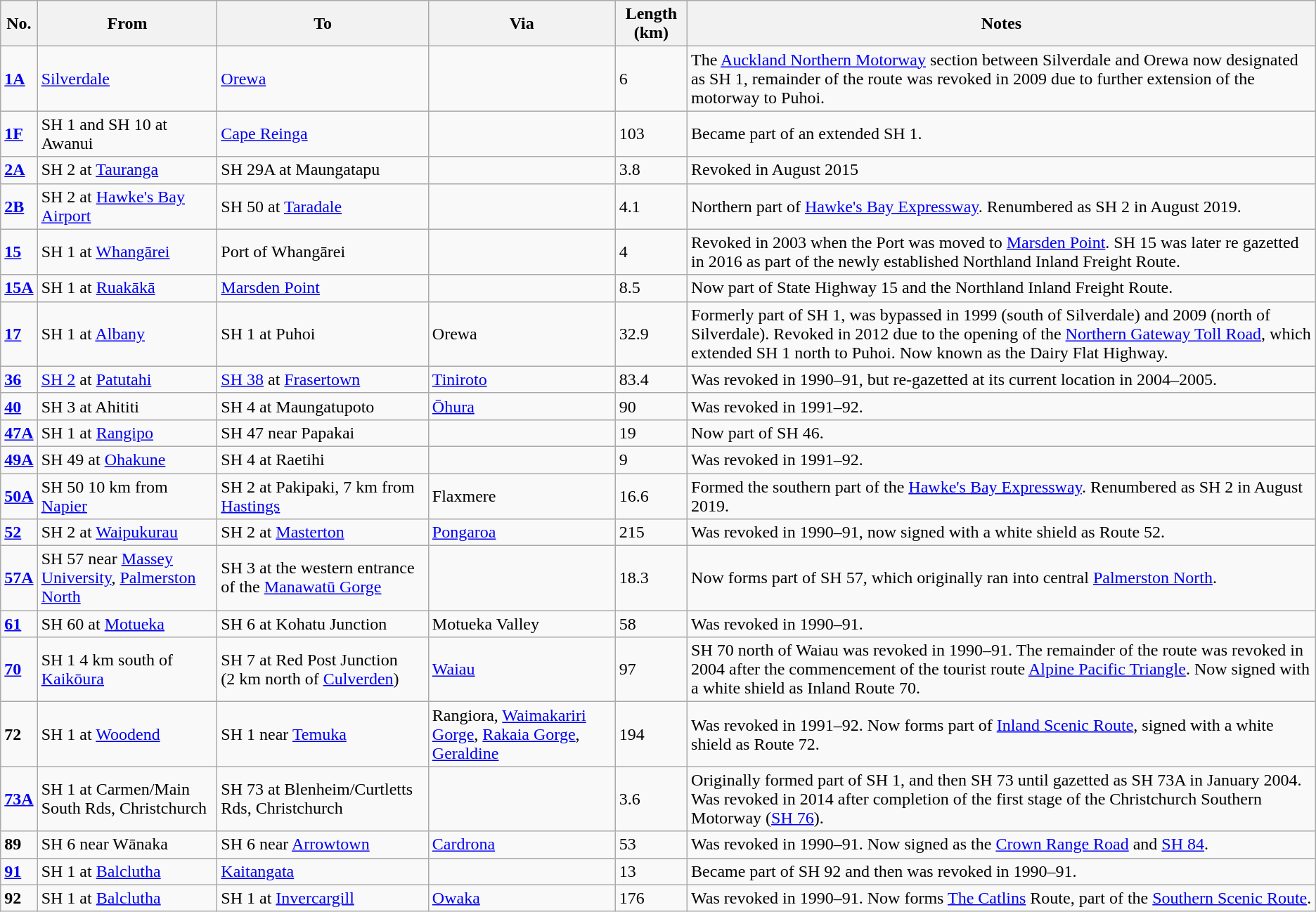<table class="wikitable">
<tr>
<th>No.</th>
<th>From</th>
<th>To</th>
<th>Via</th>
<th>Length (km)</th>
<th>Notes</th>
</tr>
<tr>
<td><strong><a href='#'>1A</a></strong></td>
<td><a href='#'>Silverdale</a></td>
<td><a href='#'>Orewa</a></td>
<td></td>
<td>6</td>
<td>The <a href='#'>Auckland Northern Motorway</a> section between Silverdale and Orewa now designated as SH 1, remainder of the route was revoked in 2009 due to further extension of the motorway to Puhoi.</td>
</tr>
<tr>
<td><strong><a href='#'>1F</a></strong></td>
<td>SH 1 and SH 10 at Awanui</td>
<td><a href='#'>Cape Reinga</a></td>
<td></td>
<td>103</td>
<td>Became part of an extended SH 1.</td>
</tr>
<tr>
<td><strong><a href='#'>2A</a></strong></td>
<td>SH 2 at <a href='#'>Tauranga</a></td>
<td>SH 29A at Maungatapu</td>
<td></td>
<td>3.8</td>
<td>Revoked in August 2015</td>
</tr>
<tr>
<td><strong><a href='#'>2B</a></strong></td>
<td>SH 2 at <a href='#'>Hawke's Bay Airport</a></td>
<td>SH 50 at <a href='#'>Taradale</a></td>
<td></td>
<td>4.1</td>
<td>Northern part of <a href='#'>Hawke's Bay Expressway</a>. Renumbered as SH 2 in August 2019.</td>
</tr>
<tr>
<td><strong><a href='#'>15</a></strong></td>
<td>SH 1 at <a href='#'>Whangārei</a></td>
<td>Port of Whangārei</td>
<td></td>
<td>4</td>
<td>Revoked in 2003 when the Port was moved to <a href='#'>Marsden Point</a>. SH 15 was later re gazetted in 2016 as part of the newly established Northland Inland Freight Route.</td>
</tr>
<tr>
<td><strong><a href='#'>15A</a></strong></td>
<td>SH 1 at <a href='#'>Ruakākā</a></td>
<td><a href='#'>Marsden Point</a></td>
<td></td>
<td>8.5</td>
<td>Now part of State Highway 15 and the Northland Inland Freight Route.</td>
</tr>
<tr>
<td><strong><a href='#'>17</a></strong></td>
<td>SH 1 at <a href='#'>Albany</a></td>
<td>SH 1 at Puhoi</td>
<td>Orewa</td>
<td>32.9</td>
<td>Formerly part of SH 1, was bypassed in 1999 (south of Silverdale) and 2009 (north of Silverdale). Revoked in 2012 due to the opening of the <a href='#'>Northern Gateway Toll Road</a>, which extended SH 1 north to Puhoi. Now known as the Dairy Flat Highway.</td>
</tr>
<tr>
<td><strong><a href='#'>36</a></strong></td>
<td><a href='#'>SH 2</a> at <a href='#'>Patutahi</a></td>
<td><a href='#'>SH 38</a> at <a href='#'>Frasertown</a></td>
<td><a href='#'>Tiniroto</a></td>
<td>83.4</td>
<td>Was revoked in 1990–91, but re-gazetted at its current location in 2004–2005.</td>
</tr>
<tr>
<td><strong><a href='#'>40</a></strong></td>
<td>SH 3 at Ahititi</td>
<td>SH 4 at Maungatupoto</td>
<td><a href='#'>Ōhura</a></td>
<td>90</td>
<td>Was revoked in 1991–92.</td>
</tr>
<tr>
<td><strong><a href='#'>47A</a></strong></td>
<td>SH 1 at <a href='#'>Rangipo</a></td>
<td>SH 47 near Papakai</td>
<td></td>
<td>19</td>
<td>Now part of SH 46.</td>
</tr>
<tr>
<td><strong><a href='#'>49A</a></strong></td>
<td>SH 49 at <a href='#'>Ohakune</a></td>
<td>SH 4 at Raetihi</td>
<td></td>
<td>9</td>
<td>Was revoked in 1991–92.</td>
</tr>
<tr>
<td><strong><a href='#'>50A</a></strong></td>
<td>SH 50 10 km from <a href='#'>Napier</a></td>
<td>SH 2 at Pakipaki, 7 km from <a href='#'>Hastings</a></td>
<td>Flaxmere</td>
<td>16.6</td>
<td>Formed the southern part of the <a href='#'>Hawke's Bay Expressway</a>. Renumbered as SH 2 in August 2019.</td>
</tr>
<tr>
<td><strong><a href='#'>52</a></strong></td>
<td>SH 2 at <a href='#'>Waipukurau</a></td>
<td>SH 2 at <a href='#'>Masterton</a></td>
<td><a href='#'>Pongaroa</a></td>
<td>215</td>
<td>Was revoked in 1990–91, now signed with a white shield as Route 52.</td>
</tr>
<tr>
<td><strong><a href='#'>57A</a></strong></td>
<td>SH 57 near <a href='#'>Massey University</a>, <a href='#'>Palmerston North</a></td>
<td>SH 3 at the western entrance of the <a href='#'>Manawatū Gorge</a></td>
<td></td>
<td>18.3</td>
<td>Now forms part of SH 57, which originally ran into central <a href='#'>Palmerston North</a>.</td>
</tr>
<tr>
<td><strong><a href='#'>61</a></strong></td>
<td>SH 60 at <a href='#'>Motueka</a></td>
<td>SH 6 at Kohatu Junction</td>
<td>Motueka Valley</td>
<td>58</td>
<td>Was revoked in 1990–91.</td>
</tr>
<tr>
<td><strong><a href='#'>70</a></strong></td>
<td>SH 1 4 km south of <a href='#'>Kaikōura</a></td>
<td>SH 7 at Red Post Junction (2 km north of <a href='#'>Culverden</a>)</td>
<td><a href='#'>Waiau</a></td>
<td>97</td>
<td>SH 70 north of Waiau was revoked in 1990–91. The remainder of the route was revoked in 2004 after the commencement of the tourist route <a href='#'>Alpine Pacific Triangle</a>. Now signed with a white shield as Inland Route 70.</td>
</tr>
<tr>
<td><strong>72</strong></td>
<td>SH 1 at <a href='#'>Woodend</a></td>
<td>SH 1 near <a href='#'>Temuka</a></td>
<td>Rangiora, <a href='#'>Waimakariri Gorge</a>, <a href='#'>Rakaia Gorge</a>, <a href='#'>Geraldine</a></td>
<td>194</td>
<td>Was revoked in 1991–92. Now forms part of <a href='#'>Inland Scenic Route</a>, signed with a white shield as Route 72.</td>
</tr>
<tr>
<td><strong><a href='#'>73A</a></strong></td>
<td>SH 1 at Carmen/Main South Rds, Christchurch</td>
<td>SH 73 at Blenheim/Curtletts Rds, Christchurch</td>
<td></td>
<td>3.6</td>
<td>Originally formed part of SH 1, and then SH 73 until gazetted as SH 73A in January 2004. Was revoked in 2014 after completion of the first stage of the Christchurch Southern Motorway (<a href='#'>SH 76</a>).</td>
</tr>
<tr>
<td><strong>89</strong></td>
<td>SH 6 near Wānaka</td>
<td>SH 6 near <a href='#'>Arrowtown</a></td>
<td><a href='#'>Cardrona</a></td>
<td>53</td>
<td>Was revoked in 1990–91. Now signed as the <a href='#'>Crown Range Road</a> and <a href='#'>SH 84</a>.</td>
</tr>
<tr>
<td><strong><a href='#'>91</a></strong></td>
<td>SH 1 at <a href='#'>Balclutha</a></td>
<td><a href='#'>Kaitangata</a></td>
<td></td>
<td>13</td>
<td>Became part of SH 92 and then was revoked in 1990–91.</td>
</tr>
<tr>
<td><strong>92</strong></td>
<td>SH 1 at <a href='#'>Balclutha</a></td>
<td>SH 1 at <a href='#'>Invercargill</a></td>
<td><a href='#'>Owaka</a></td>
<td>176</td>
<td>Was revoked in 1990–91. Now forms <a href='#'>The Catlins</a> Route, part of the <a href='#'>Southern Scenic Route</a>.</td>
</tr>
</table>
